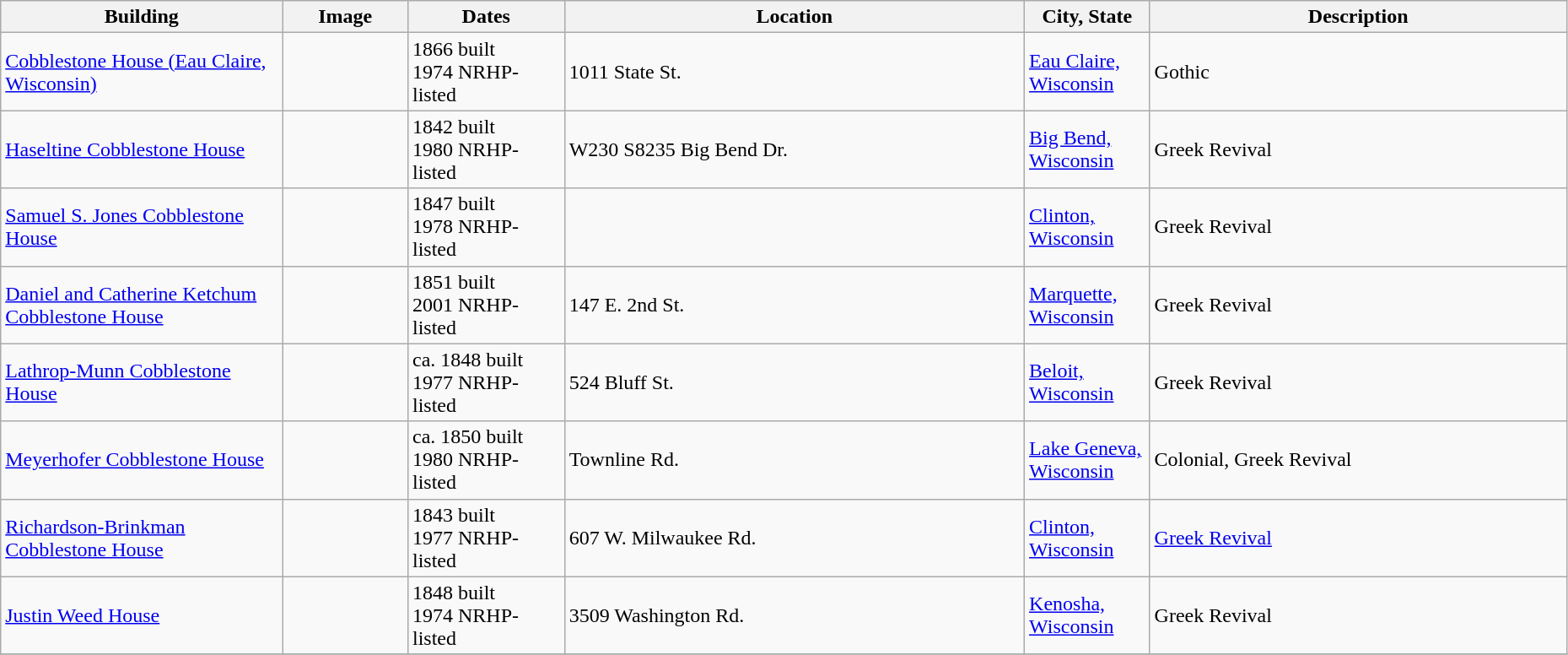<table class="wikitable sortable" style="width:98%">
<tr>
<th width = 18%><strong>Building</strong></th>
<th width = 8% class="unsortable"><strong>Image</strong></th>
<th width = 10%><strong>Dates</strong></th>
<th><strong>Location</strong></th>
<th width = 8%><strong>City, State</strong></th>
<th class="unsortable"><strong>Description</strong></th>
</tr>
<tr>
<td><a href='#'>Cobblestone House (Eau Claire, Wisconsin)</a></td>
<td></td>
<td>1866 built<br>1974 NRHP-listed</td>
<td>1011 State St.<br><small></small></td>
<td><a href='#'>Eau Claire, Wisconsin</a></td>
<td>Gothic</td>
</tr>
<tr>
<td><a href='#'>Haseltine Cobblestone House</a></td>
<td></td>
<td>1842 built<br>1980 NRHP-listed</td>
<td>W230 S8235 Big Bend Dr.<br><small></small></td>
<td><a href='#'>Big Bend, Wisconsin</a></td>
<td>Greek Revival</td>
</tr>
<tr>
<td><a href='#'>Samuel S. Jones Cobblestone House</a></td>
<td></td>
<td>1847 built<br>1978 NRHP-listed</td>
<td></td>
<td><a href='#'>Clinton, Wisconsin</a></td>
<td>Greek Revival</td>
</tr>
<tr>
<td><a href='#'>Daniel and Catherine Ketchum Cobblestone House</a></td>
<td></td>
<td>1851 built<br>2001 NRHP-listed</td>
<td>147 E. 2nd St.</td>
<td><a href='#'>Marquette, Wisconsin</a></td>
<td>Greek Revival</td>
</tr>
<tr>
<td><a href='#'>Lathrop-Munn Cobblestone House</a></td>
<td></td>
<td>ca. 1848 built<br>1977 NRHP-listed</td>
<td>524 Bluff St.</td>
<td><a href='#'>Beloit, Wisconsin</a></td>
<td>Greek Revival</td>
</tr>
<tr>
<td><a href='#'>Meyerhofer Cobblestone House</a></td>
<td></td>
<td>ca. 1850 built<br>1980 NRHP-listed</td>
<td>Townline Rd.</td>
<td><a href='#'>Lake Geneva, Wisconsin</a></td>
<td>Colonial, Greek Revival</td>
</tr>
<tr>
<td><a href='#'>Richardson-Brinkman Cobblestone House</a></td>
<td></td>
<td>1843 built<br>1977 NRHP-listed</td>
<td>607 W. Milwaukee Rd.<br><small></small></td>
<td><a href='#'>Clinton, Wisconsin</a></td>
<td><a href='#'>Greek Revival</a></td>
</tr>
<tr>
<td><a href='#'>Justin Weed House</a></td>
<td></td>
<td>1848 built<br>1974 NRHP-listed</td>
<td>3509 Washington Rd.</td>
<td><a href='#'>Kenosha, Wisconsin</a></td>
<td>Greek Revival</td>
</tr>
<tr>
</tr>
</table>
